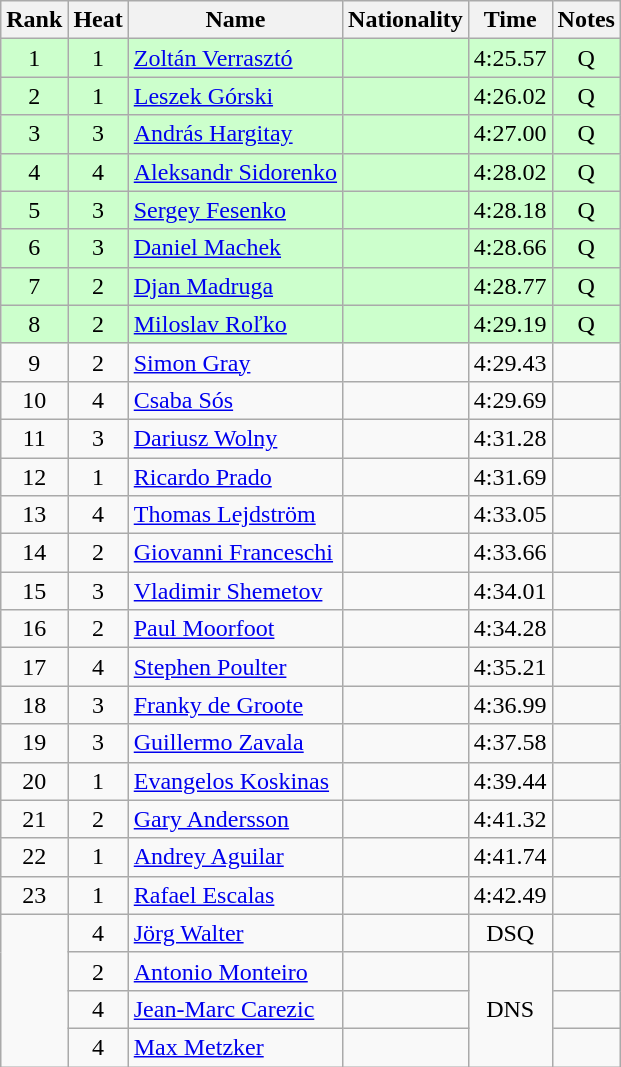<table class="wikitable sortable" style="text-align:center">
<tr>
<th>Rank</th>
<th>Heat</th>
<th>Name</th>
<th>Nationality</th>
<th>Time</th>
<th>Notes</th>
</tr>
<tr bgcolor=ccffcc>
<td>1</td>
<td>1</td>
<td align=left><a href='#'>Zoltán Verrasztó</a></td>
<td align=left></td>
<td>4:25.57</td>
<td>Q</td>
</tr>
<tr bgcolor=ccffcc>
<td>2</td>
<td>1</td>
<td align=left><a href='#'>Leszek Górski</a></td>
<td align=left></td>
<td>4:26.02</td>
<td>Q</td>
</tr>
<tr bgcolor=ccffcc>
<td>3</td>
<td>3</td>
<td align=left><a href='#'>András Hargitay</a></td>
<td align=left></td>
<td>4:27.00</td>
<td>Q</td>
</tr>
<tr bgcolor=ccffcc>
<td>4</td>
<td>4</td>
<td align=left><a href='#'>Aleksandr Sidorenko</a></td>
<td align=left></td>
<td>4:28.02</td>
<td>Q</td>
</tr>
<tr bgcolor=ccffcc>
<td>5</td>
<td>3</td>
<td align=left><a href='#'>Sergey Fesenko</a></td>
<td align=left></td>
<td>4:28.18</td>
<td>Q</td>
</tr>
<tr bgcolor=ccffcc>
<td>6</td>
<td>3</td>
<td align=left><a href='#'>Daniel Machek</a></td>
<td align=left></td>
<td>4:28.66</td>
<td>Q</td>
</tr>
<tr bgcolor=ccffcc>
<td>7</td>
<td>2</td>
<td align=left><a href='#'>Djan Madruga</a></td>
<td align=left></td>
<td>4:28.77</td>
<td>Q</td>
</tr>
<tr bgcolor=ccffcc>
<td>8</td>
<td>2</td>
<td align=left><a href='#'>Miloslav Roľko</a></td>
<td align=left></td>
<td>4:29.19</td>
<td>Q</td>
</tr>
<tr>
<td>9</td>
<td>2</td>
<td align=left><a href='#'>Simon Gray</a></td>
<td align=left></td>
<td>4:29.43</td>
<td></td>
</tr>
<tr>
<td>10</td>
<td>4</td>
<td align=left><a href='#'>Csaba Sós</a></td>
<td align=left></td>
<td>4:29.69</td>
<td></td>
</tr>
<tr>
<td>11</td>
<td>3</td>
<td align=left><a href='#'>Dariusz Wolny</a></td>
<td align=left></td>
<td>4:31.28</td>
<td></td>
</tr>
<tr>
<td>12</td>
<td>1</td>
<td align=left><a href='#'>Ricardo Prado</a></td>
<td align=left></td>
<td>4:31.69</td>
<td></td>
</tr>
<tr>
<td>13</td>
<td>4</td>
<td align=left><a href='#'>Thomas Lejdström</a></td>
<td align=left></td>
<td>4:33.05</td>
<td></td>
</tr>
<tr>
<td>14</td>
<td>2</td>
<td align=left><a href='#'>Giovanni Franceschi</a></td>
<td align=left></td>
<td>4:33.66</td>
<td></td>
</tr>
<tr>
<td>15</td>
<td>3</td>
<td align=left><a href='#'>Vladimir Shemetov</a></td>
<td align=left></td>
<td>4:34.01</td>
<td></td>
</tr>
<tr>
<td>16</td>
<td>2</td>
<td align=left><a href='#'>Paul Moorfoot</a></td>
<td align=left></td>
<td>4:34.28</td>
<td></td>
</tr>
<tr>
<td>17</td>
<td>4</td>
<td align=left><a href='#'>Stephen Poulter</a></td>
<td align=left></td>
<td>4:35.21</td>
<td></td>
</tr>
<tr>
<td>18</td>
<td>3</td>
<td align=left><a href='#'>Franky de Groote</a></td>
<td align=left></td>
<td>4:36.99</td>
<td></td>
</tr>
<tr>
<td>19</td>
<td>3</td>
<td align=left><a href='#'>Guillermo Zavala</a></td>
<td align=left></td>
<td>4:37.58</td>
<td></td>
</tr>
<tr>
<td>20</td>
<td>1</td>
<td align=left><a href='#'>Evangelos Koskinas</a></td>
<td align=left></td>
<td>4:39.44</td>
<td></td>
</tr>
<tr>
<td>21</td>
<td>2</td>
<td align=left><a href='#'>Gary Andersson</a></td>
<td align=left></td>
<td>4:41.32</td>
<td></td>
</tr>
<tr>
<td>22</td>
<td>1</td>
<td align=left><a href='#'>Andrey Aguilar</a></td>
<td align=left></td>
<td>4:41.74</td>
<td></td>
</tr>
<tr>
<td>23</td>
<td>1</td>
<td align=left><a href='#'>Rafael Escalas</a></td>
<td align=left></td>
<td>4:42.49</td>
<td></td>
</tr>
<tr>
<td rowspan=4></td>
<td>4</td>
<td align=left><a href='#'>Jörg Walter</a></td>
<td align=left></td>
<td>DSQ</td>
<td></td>
</tr>
<tr>
<td>2</td>
<td align=left><a href='#'>Antonio Monteiro</a></td>
<td align=left></td>
<td rowspan="3">DNS</td>
<td></td>
</tr>
<tr>
<td>4</td>
<td align=left><a href='#'>Jean-Marc Carezic</a></td>
<td align=left></td>
<td></td>
</tr>
<tr>
<td>4</td>
<td align=left><a href='#'>Max Metzker</a></td>
<td align=left></td>
<td></td>
</tr>
</table>
